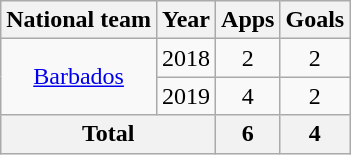<table class="wikitable" style="text-align:center">
<tr>
<th>National team</th>
<th>Year</th>
<th>Apps</th>
<th>Goals</th>
</tr>
<tr>
<td rowspan="2"><a href='#'>Barbados</a></td>
<td>2018</td>
<td>2</td>
<td>2</td>
</tr>
<tr>
<td>2019</td>
<td>4</td>
<td>2</td>
</tr>
<tr>
<th colspan="2">Total</th>
<th>6</th>
<th>4</th>
</tr>
</table>
